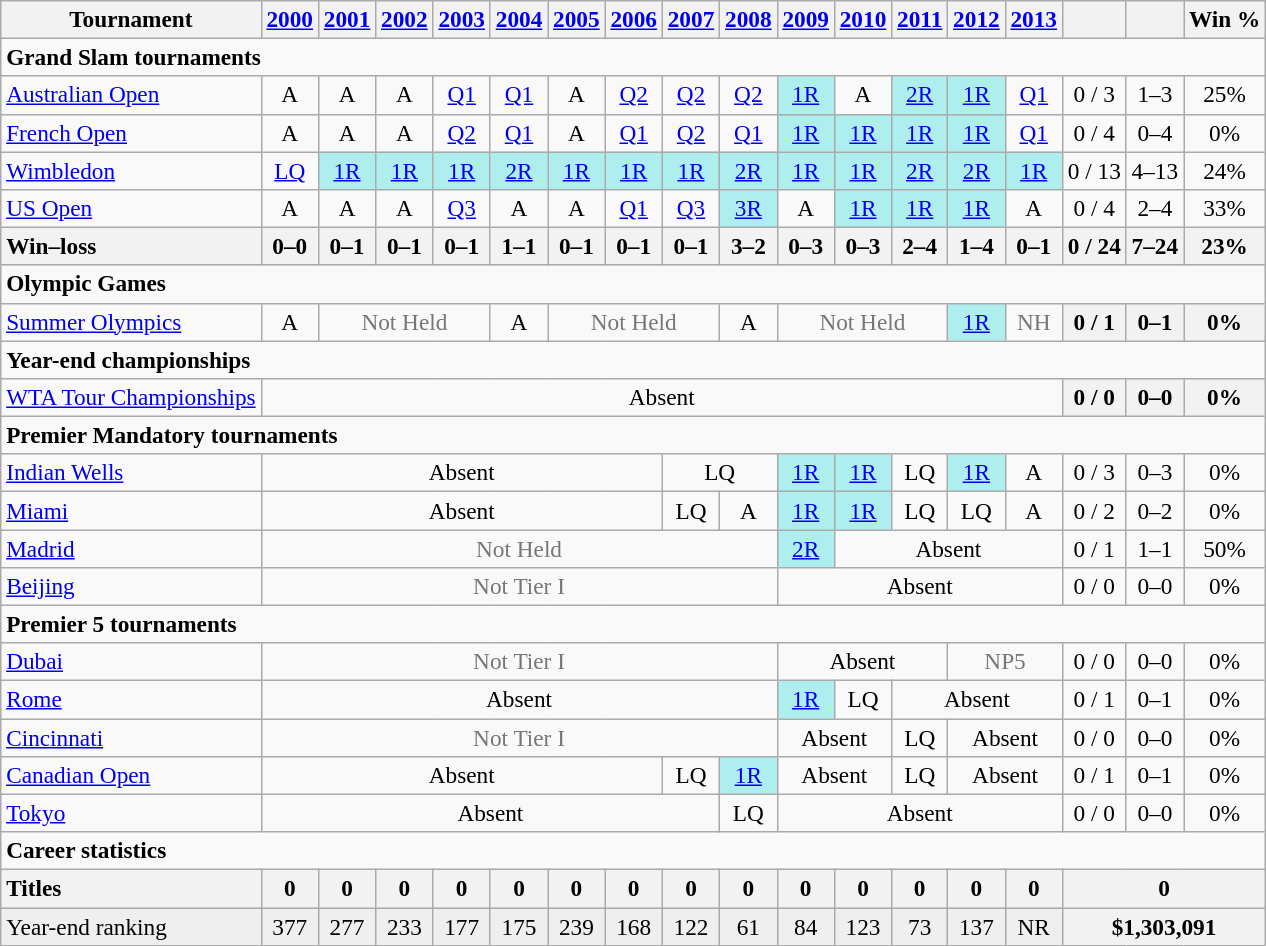<table class=wikitable style=text-align:center;font-size:97%>
<tr>
<th>Tournament</th>
<th><a href='#'>2000</a></th>
<th><a href='#'>2001</a></th>
<th><a href='#'>2002</a></th>
<th><a href='#'>2003</a></th>
<th><a href='#'>2004</a></th>
<th><a href='#'>2005</a></th>
<th><a href='#'>2006</a></th>
<th><a href='#'>2007</a></th>
<th><a href='#'>2008</a></th>
<th><a href='#'>2009</a></th>
<th><a href='#'>2010</a></th>
<th><a href='#'>2011</a></th>
<th><a href='#'>2012</a></th>
<th><a href='#'>2013</a></th>
<th></th>
<th></th>
<th>Win %</th>
</tr>
<tr>
<td colspan=18 align=left><strong>Grand Slam tournaments</strong></td>
</tr>
<tr>
<td align=left><a href='#'>Australian Open</a></td>
<td>A</td>
<td>A</td>
<td>A</td>
<td><a href='#'>Q1</a></td>
<td><a href='#'>Q1</a></td>
<td>A</td>
<td><a href='#'>Q2</a></td>
<td><a href='#'>Q2</a></td>
<td><a href='#'>Q2</a></td>
<td bgcolor=#afeeee><a href='#'>1R</a></td>
<td>A</td>
<td bgcolor=#afeeee><a href='#'>2R</a></td>
<td bgcolor=#afeeee><a href='#'>1R</a></td>
<td><a href='#'>Q1</a></td>
<td>0 / 3</td>
<td>1–3</td>
<td>25%</td>
</tr>
<tr>
<td align=left><a href='#'>French Open</a></td>
<td>A</td>
<td>A</td>
<td>A</td>
<td><a href='#'>Q2</a></td>
<td><a href='#'>Q1</a></td>
<td>A</td>
<td><a href='#'>Q1</a></td>
<td><a href='#'>Q2</a></td>
<td><a href='#'>Q1</a></td>
<td bgcolor=#afeeee><a href='#'>1R</a></td>
<td bgcolor=#afeeee><a href='#'>1R</a></td>
<td bgcolor=#afeeee><a href='#'>1R</a></td>
<td bgcolor=#afeeee><a href='#'>1R</a></td>
<td><a href='#'>Q1</a></td>
<td>0 / 4</td>
<td>0–4</td>
<td>0%</td>
</tr>
<tr>
<td align=left><a href='#'>Wimbledon</a></td>
<td><a href='#'>LQ</a></td>
<td bgcolor=#afeeee><a href='#'>1R</a></td>
<td bgcolor=#afeeee><a href='#'>1R</a></td>
<td bgcolor=#afeeee><a href='#'>1R</a></td>
<td bgcolor=#afeeee><a href='#'>2R</a></td>
<td bgcolor=#afeeee><a href='#'>1R</a></td>
<td bgcolor=#afeeee><a href='#'>1R</a></td>
<td bgcolor=#afeeee><a href='#'>1R</a></td>
<td bgcolor=#afeeee><a href='#'>2R</a></td>
<td bgcolor=#afeeee><a href='#'>1R</a></td>
<td bgcolor=#afeeee><a href='#'>1R</a></td>
<td bgcolor=#afeeee><a href='#'>2R</a></td>
<td bgcolor=#afeeee><a href='#'>2R</a></td>
<td bgcolor=#afeeee><a href='#'>1R</a></td>
<td>0 / 13</td>
<td>4–13</td>
<td>24%</td>
</tr>
<tr>
<td align=left><a href='#'>US Open</a></td>
<td>A</td>
<td>A</td>
<td>A</td>
<td><a href='#'>Q3</a></td>
<td>A</td>
<td>A</td>
<td><a href='#'>Q1</a></td>
<td><a href='#'>Q3</a></td>
<td bgcolor=#afeeee><a href='#'>3R</a></td>
<td>A</td>
<td bgcolor=#afeeee><a href='#'>1R</a></td>
<td bgcolor=#afeeee><a href='#'>1R</a></td>
<td bgcolor=#afeeee><a href='#'>1R</a></td>
<td>A</td>
<td>0 / 4</td>
<td>2–4</td>
<td>33%</td>
</tr>
<tr>
<th style=text-align:left>Win–loss</th>
<th>0–0</th>
<th>0–1</th>
<th>0–1</th>
<th>0–1</th>
<th>1–1</th>
<th>0–1</th>
<th>0–1</th>
<th>0–1</th>
<th>3–2</th>
<th>0–3</th>
<th>0–3</th>
<th>2–4</th>
<th>1–4</th>
<th>0–1</th>
<th>0 / 24</th>
<th>7–24</th>
<th>23%</th>
</tr>
<tr>
<td colspan=19 align=left><strong>Olympic Games</strong></td>
</tr>
<tr>
<td align=left><a href='#'>Summer Olympics</a></td>
<td>A</td>
<td colspan=3 style=color:#767676>Not Held</td>
<td>A</td>
<td colspan=3 style=color:#767676>Not Held</td>
<td>A</td>
<td colspan=3 style=color:#767676>Not Held</td>
<td bgcolor=#afeeee><a href='#'>1R</a></td>
<td style=color:#767676>NH</td>
<th>0 / 1</th>
<th>0–1</th>
<th>0%</th>
</tr>
<tr>
<td colspan=19 align=left><strong>Year-end championships</strong></td>
</tr>
<tr>
<td align=left><a href='#'>WTA Tour Championships</a></td>
<td colspan=14>Absent</td>
<th>0 / 0</th>
<th>0–0</th>
<th>0%</th>
</tr>
<tr>
<td colspan=19 align=left><strong>Premier Mandatory tournaments</strong></td>
</tr>
<tr>
<td align=left><a href='#'>Indian Wells</a></td>
<td colspan=7>Absent</td>
<td colspan=2>LQ</td>
<td bgcolor=#afeeee><a href='#'>1R</a></td>
<td bgcolor=#afeeee><a href='#'>1R</a></td>
<td>LQ</td>
<td bgcolor=#afeeee><a href='#'>1R</a></td>
<td>A</td>
<td>0 / 3</td>
<td>0–3</td>
<td>0%</td>
</tr>
<tr>
<td align=left><a href='#'>Miami</a></td>
<td colspan=7>Absent</td>
<td>LQ</td>
<td>A</td>
<td bgcolor=#afeeee><a href='#'>1R</a></td>
<td bgcolor=#afeeee><a href='#'>1R</a></td>
<td>LQ</td>
<td>LQ</td>
<td>A</td>
<td>0 / 2</td>
<td>0–2</td>
<td>0%</td>
</tr>
<tr>
<td align=left><a href='#'>Madrid</a></td>
<td colspan=9 style=color:#767676>Not Held</td>
<td bgcolor=#afeeee><a href='#'>2R</a></td>
<td colspan=4>Absent</td>
<td>0 / 1</td>
<td>1–1</td>
<td>50%</td>
</tr>
<tr>
<td align=left><a href='#'>Beijing</a></td>
<td colspan=9 style=color:#767676>Not Tier I</td>
<td colspan=5>Absent</td>
<td>0 / 0</td>
<td>0–0</td>
<td>0%</td>
</tr>
<tr>
<td colspan=18 align=left><strong>Premier 5 tournaments</strong></td>
</tr>
<tr>
<td align=left><a href='#'>Dubai</a></td>
<td colspan=9 style=color:#767676>Not Tier I</td>
<td colspan=3>Absent</td>
<td colspan=2 style=color:#767676>NP5</td>
<td>0 / 0</td>
<td>0–0</td>
<td>0%</td>
</tr>
<tr>
<td align=left><a href='#'>Rome</a></td>
<td colspan=9>Absent</td>
<td bgcolor=#afeeee><a href='#'>1R</a></td>
<td>LQ</td>
<td colspan=3>Absent</td>
<td>0 / 1</td>
<td>0–1</td>
<td>0%</td>
</tr>
<tr>
<td align=left><a href='#'>Cincinnati</a></td>
<td colspan=9 style=color:#767676>Not Tier I</td>
<td colspan=2>Absent</td>
<td>LQ</td>
<td colspan=2>Absent</td>
<td>0 / 0</td>
<td>0–0</td>
<td>0%</td>
</tr>
<tr>
<td align=left><a href='#'>Canadian Open</a></td>
<td colspan=7>Absent</td>
<td>LQ</td>
<td bgcolor=#afeeee><a href='#'>1R</a></td>
<td colspan=2>Absent</td>
<td>LQ</td>
<td colspan=2>Absent</td>
<td>0 / 1</td>
<td>0–1</td>
<td>0%</td>
</tr>
<tr>
<td align=left><a href='#'>Tokyo</a></td>
<td colspan=8>Absent</td>
<td>LQ</td>
<td colspan=5>Absent</td>
<td>0 / 0</td>
<td>0–0</td>
<td>0%</td>
</tr>
<tr>
<td colspan=19 align=left><strong>Career statistics</strong></td>
</tr>
<tr>
<th style=text-align:left>Titles</th>
<th>0</th>
<th>0</th>
<th>0</th>
<th>0</th>
<th>0</th>
<th>0</th>
<th>0</th>
<th>0</th>
<th>0</th>
<th>0</th>
<th>0</th>
<th>0</th>
<th>0</th>
<th>0</th>
<th colspan=3>0</th>
</tr>
<tr bgcolor=#efefef>
<td align=left>Year-end ranking</td>
<td>377</td>
<td>277</td>
<td>233</td>
<td>177</td>
<td>175</td>
<td>239</td>
<td>168</td>
<td>122</td>
<td>61</td>
<td>84</td>
<td>123</td>
<td>73</td>
<td>137</td>
<td>NR</td>
<th colspan=3>$1,303,091</th>
</tr>
</table>
